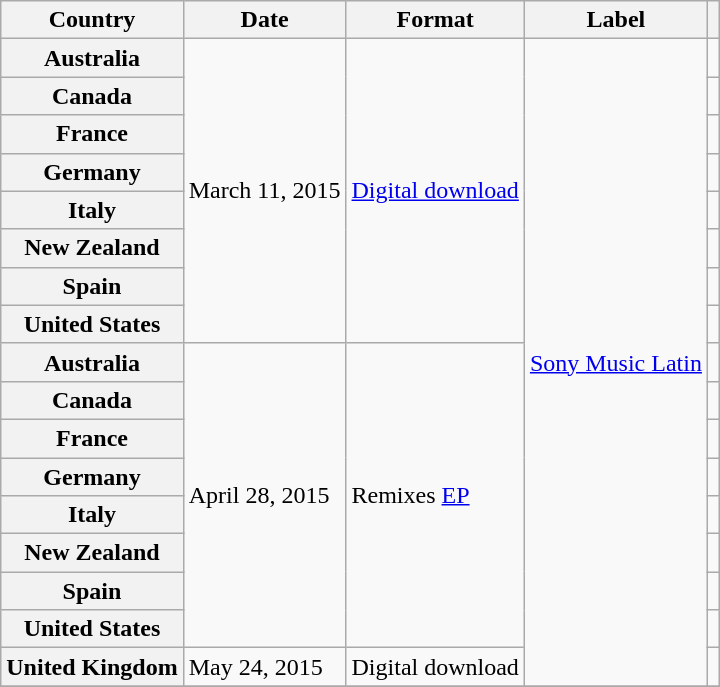<table class="wikitable plainrowheaders">
<tr>
<th scope="col">Country</th>
<th scope="col">Date</th>
<th scope="col">Format</th>
<th scope="col">Label</th>
<th scope="col"></th>
</tr>
<tr>
<th scope="row">Australia</th>
<td rowspan="8">March 11, 2015</td>
<td rowspan="8"><a href='#'>Digital download</a></td>
<td rowspan="17"><a href='#'>Sony Music Latin</a></td>
<td></td>
</tr>
<tr>
<th scope="row">Canada</th>
<td></td>
</tr>
<tr>
<th scope="row">France</th>
<td></td>
</tr>
<tr>
<th scope="row">Germany</th>
<td></td>
</tr>
<tr>
<th scope="row">Italy</th>
<td></td>
</tr>
<tr>
<th scope="row">New Zealand</th>
<td></td>
</tr>
<tr>
<th scope="row">Spain</th>
<td></td>
</tr>
<tr>
<th scope="row">United States</th>
<td></td>
</tr>
<tr>
<th scope="row">Australia</th>
<td rowspan="8">April 28, 2015</td>
<td rowspan="8">Remixes <a href='#'>EP</a></td>
<td></td>
</tr>
<tr>
<th scope="row">Canada</th>
<td></td>
</tr>
<tr>
<th scope="row">France</th>
<td></td>
</tr>
<tr>
<th scope="row">Germany</th>
<td></td>
</tr>
<tr>
<th scope="row">Italy</th>
<td></td>
</tr>
<tr>
<th scope="row">New Zealand</th>
<td></td>
</tr>
<tr>
<th scope="row">Spain</th>
<td></td>
</tr>
<tr>
<th scope="row">United States</th>
<td></td>
</tr>
<tr>
<th scope="row">United Kingdom</th>
<td rowspan="1">May 24, 2015</td>
<td rowspan="1">Digital download</td>
<td></td>
</tr>
<tr>
</tr>
</table>
